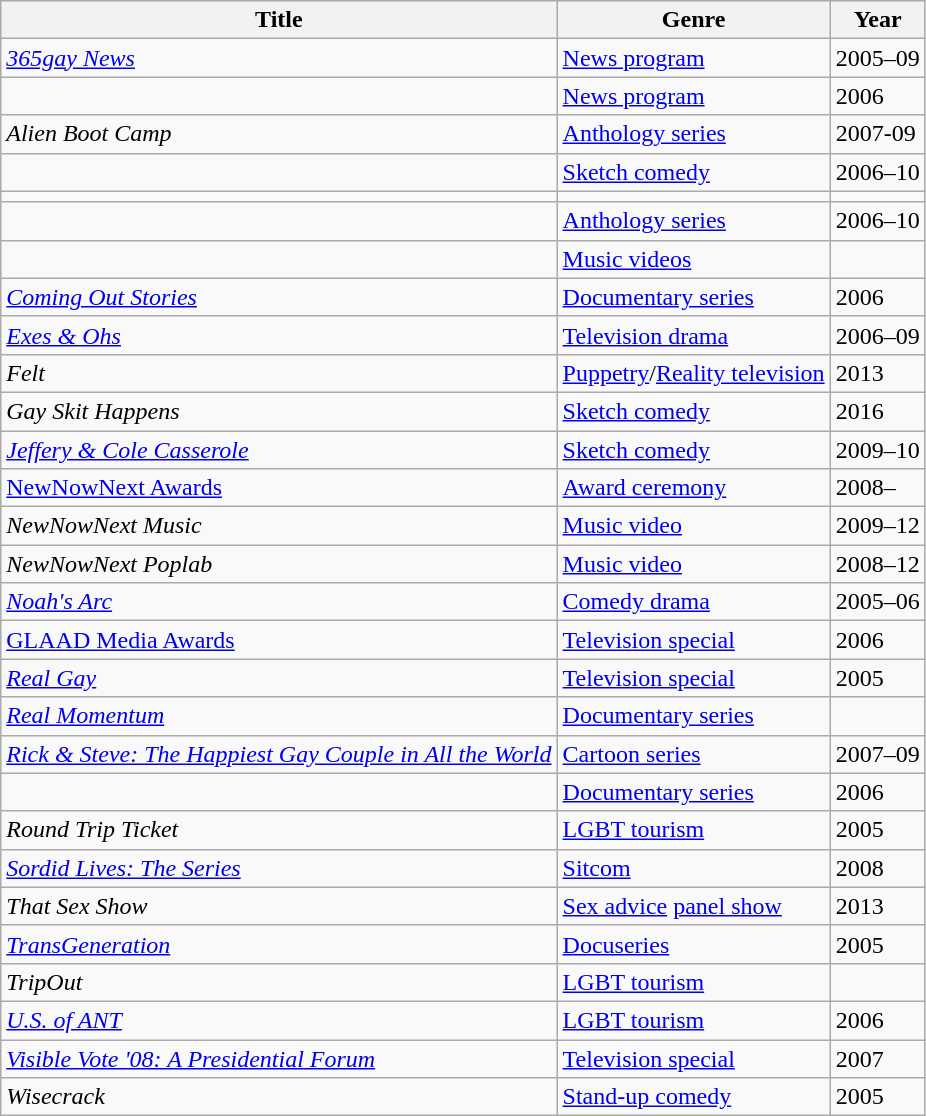<table class="sortable wikitable">
<tr>
<th>Title</th>
<th>Genre</th>
<th>Year</th>
</tr>
<tr>
<td><em><a href='#'>365gay News</a></em></td>
<td><a href='#'>News program</a></td>
<td>2005–09</td>
</tr>
<tr>
<td><em></em></td>
<td><a href='#'>News program</a></td>
<td>2006</td>
</tr>
<tr>
<td><em>Alien Boot Camp</em></td>
<td><a href='#'>Anthology series</a></td>
<td>2007-09</td>
</tr>
<tr>
<td><em></em></td>
<td><a href='#'>Sketch comedy</a></td>
<td>2006–10</td>
</tr>
<tr>
<td><em></em></td>
<td></td>
<td></td>
</tr>
<tr>
<td><em></em></td>
<td><a href='#'>Anthology series</a></td>
<td>2006–10</td>
</tr>
<tr>
<td></td>
<td><a href='#'>Music videos</a></td>
<td></td>
</tr>
<tr>
<td><em><a href='#'>Coming Out Stories</a></em></td>
<td><a href='#'>Documentary series</a></td>
<td>2006</td>
</tr>
<tr>
<td><em><a href='#'>Exes & Ohs</a></em></td>
<td><a href='#'>Television drama</a></td>
<td>2006–09</td>
</tr>
<tr>
<td><em>Felt</em></td>
<td><a href='#'>Puppetry</a>/<a href='#'>Reality television</a></td>
<td>2013</td>
</tr>
<tr>
<td><em>Gay Skit Happens</em></td>
<td><a href='#'>Sketch comedy</a></td>
<td>2016</td>
</tr>
<tr>
<td><em><a href='#'>Jeffery & Cole Casserole</a></em></td>
<td><a href='#'>Sketch comedy</a></td>
<td>2009–10</td>
</tr>
<tr>
<td><a href='#'>NewNowNext Awards</a></td>
<td><a href='#'>Award ceremony</a></td>
<td>2008–</td>
</tr>
<tr>
<td><em>NewNowNext Music</em></td>
<td><a href='#'>Music video</a></td>
<td>2009–12</td>
</tr>
<tr>
<td><em>NewNowNext Poplab</em></td>
<td><a href='#'>Music video</a></td>
<td>2008–12</td>
</tr>
<tr>
<td><em><a href='#'>Noah's Arc</a></em></td>
<td><a href='#'>Comedy drama</a></td>
<td>2005–06</td>
</tr>
<tr>
<td><a href='#'>GLAAD Media Awards</a></td>
<td><a href='#'>Television special</a></td>
<td>2006</td>
</tr>
<tr>
<td><em><a href='#'>Real Gay</a></em></td>
<td><a href='#'>Television special</a></td>
<td>2005</td>
</tr>
<tr>
<td><em><a href='#'>Real Momentum</a></em></td>
<td><a href='#'>Documentary series</a></td>
<td></td>
</tr>
<tr>
<td><em><a href='#'>Rick & Steve: The Happiest Gay Couple in All the World</a></em></td>
<td><a href='#'>Cartoon series</a></td>
<td>2007–09</td>
</tr>
<tr>
<td><em></em></td>
<td><a href='#'>Documentary series</a></td>
<td>2006</td>
</tr>
<tr>
<td><em>Round Trip Ticket</em></td>
<td><a href='#'>LGBT tourism</a></td>
<td>2005</td>
</tr>
<tr>
<td><em><a href='#'>Sordid Lives: The Series</a></em></td>
<td><a href='#'>Sitcom</a></td>
<td>2008</td>
</tr>
<tr>
<td><em>That Sex Show</em></td>
<td><a href='#'>Sex advice</a> <a href='#'>panel show</a></td>
<td>2013</td>
</tr>
<tr>
<td><em><a href='#'>TransGeneration</a></em></td>
<td><a href='#'>Docuseries</a></td>
<td>2005</td>
</tr>
<tr>
<td><em>TripOut</em></td>
<td><a href='#'>LGBT tourism</a></td>
<td></td>
</tr>
<tr>
<td><em><a href='#'>U.S. of ANT</a></em></td>
<td><a href='#'>LGBT tourism</a></td>
<td>2006</td>
</tr>
<tr>
<td><em><a href='#'>Visible Vote '08: A Presidential Forum</a></em></td>
<td><a href='#'>Television special</a></td>
<td>2007</td>
</tr>
<tr>
<td><em>Wisecrack</em></td>
<td><a href='#'>Stand-up comedy</a></td>
<td>2005</td>
</tr>
</table>
